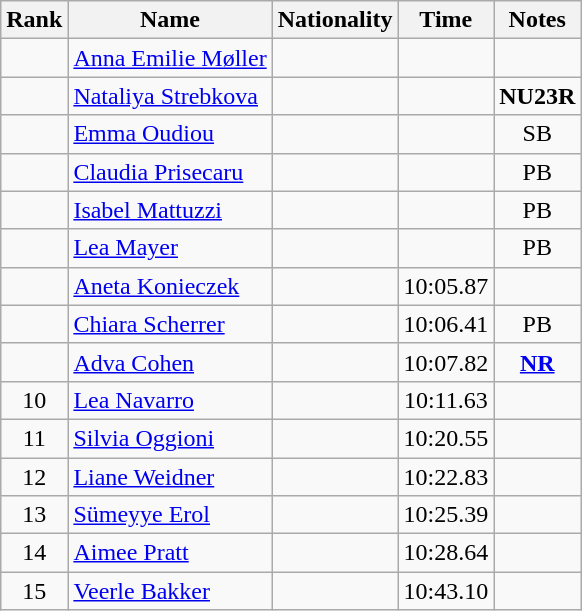<table class="wikitable sortable" style="text-align:center">
<tr>
<th>Rank</th>
<th>Name</th>
<th>Nationality</th>
<th>Time</th>
<th>Notes</th>
</tr>
<tr>
<td></td>
<td align=left><a href='#'>Anna Emilie Møller</a></td>
<td align=left></td>
<td></td>
<td></td>
</tr>
<tr>
<td></td>
<td align=left><a href='#'>Nataliya Strebkova</a></td>
<td align=left></td>
<td></td>
<td><strong>NU23R</strong></td>
</tr>
<tr>
<td></td>
<td align=left><a href='#'>Emma Oudiou</a></td>
<td align=left></td>
<td></td>
<td>SB</td>
</tr>
<tr>
<td></td>
<td align=left><a href='#'>Claudia Prisecaru</a></td>
<td align=left></td>
<td></td>
<td>PB</td>
</tr>
<tr>
<td></td>
<td align=left><a href='#'>Isabel Mattuzzi</a></td>
<td align=left></td>
<td></td>
<td>PB</td>
</tr>
<tr>
<td></td>
<td align=left><a href='#'>Lea Mayer</a></td>
<td align=left></td>
<td></td>
<td>PB</td>
</tr>
<tr>
<td></td>
<td align=left><a href='#'>Aneta Konieczek</a></td>
<td align=left></td>
<td>10:05.87</td>
<td></td>
</tr>
<tr>
<td></td>
<td align=left><a href='#'>Chiara Scherrer</a></td>
<td align=left></td>
<td>10:06.41</td>
<td>PB</td>
</tr>
<tr>
<td></td>
<td align=left><a href='#'>Adva Cohen</a></td>
<td align=left></td>
<td>10:07.82</td>
<td><strong><a href='#'>NR</a></strong></td>
</tr>
<tr>
<td>10</td>
<td align=left><a href='#'>Lea Navarro</a></td>
<td align=left></td>
<td>10:11.63</td>
<td></td>
</tr>
<tr>
<td>11</td>
<td align=left><a href='#'>Silvia Oggioni</a></td>
<td align=left></td>
<td>10:20.55</td>
<td></td>
</tr>
<tr>
<td>12</td>
<td align=left><a href='#'>Liane Weidner</a></td>
<td align=left></td>
<td>10:22.83</td>
<td></td>
</tr>
<tr>
<td>13</td>
<td align=left><a href='#'>Sümeyye Erol</a></td>
<td align=left></td>
<td>10:25.39</td>
<td></td>
</tr>
<tr>
<td>14</td>
<td align=left><a href='#'>Aimee Pratt</a></td>
<td align=left></td>
<td>10:28.64</td>
<td></td>
</tr>
<tr>
<td>15</td>
<td align=left><a href='#'>Veerle Bakker</a></td>
<td align=left></td>
<td>10:43.10</td>
<td></td>
</tr>
</table>
